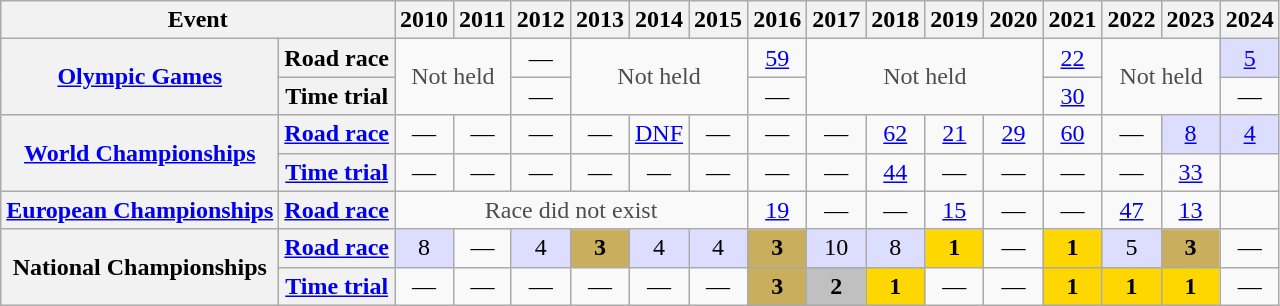<table class="wikitable plainrowheaders">
<tr>
<th colspan="2" scope="col">Event</th>
<th scope="col">2010</th>
<th scope="col">2011</th>
<th scope="col">2012</th>
<th scope="col">2013</th>
<th scope="col">2014</th>
<th scope="col">2015</th>
<th scope="col">2016</th>
<th scope="col">2017</th>
<th scope="col">2018</th>
<th scope="col">2019</th>
<th scope="col">2020</th>
<th scope="col">2021</th>
<th scope="col">2022</th>
<th scope="col">2023</th>
<th scope="col">2024</th>
</tr>
<tr style="text-align:center;">
<th scope="row" rowspan=2> <a href='#'>Olympic Games</a></th>
<th scope="row">Road race</th>
<td style="color:#4d4d4d;" colspan=2 rowspan=2>Not held</td>
<td>—</td>
<td style="color:#4d4d4d;" colspan=3 rowspan=2>Not held</td>
<td><a href='#'>59</a></td>
<td style="color:#4d4d4d;" colspan=4 rowspan=2>Not held</td>
<td><a href='#'>22</a></td>
<td style="color:#4d4d4d;" colspan=2 rowspan=2>Not held</td>
<td style="background:#ddf;"><a href='#'>5</a></td>
</tr>
<tr style="text-align:center;">
<th scope="row">Time trial</th>
<td>—</td>
<td>—</td>
<td><a href='#'>30</a></td>
<td>—</td>
</tr>
<tr style="text-align:center;">
<th scope="row" rowspan=2> <a href='#'>World Championships</a></th>
<th scope="row"><a href='#'>Road race</a></th>
<td>—</td>
<td>—</td>
<td>—</td>
<td>—</td>
<td><a href='#'>DNF</a></td>
<td>—</td>
<td>—</td>
<td>—</td>
<td><a href='#'>62</a></td>
<td><a href='#'>21</a></td>
<td><a href='#'>29</a></td>
<td><a href='#'>60</a></td>
<td>—</td>
<td style="background:#ddf;"><a href='#'>8</a></td>
<td style="background:#ddf;"><a href='#'>4</a></td>
</tr>
<tr style="text-align:center;">
<th scope="row"><a href='#'>Time trial</a></th>
<td>—</td>
<td>—</td>
<td>—</td>
<td>—</td>
<td>—</td>
<td>—</td>
<td>—</td>
<td>—</td>
<td><a href='#'>44</a></td>
<td>—</td>
<td>—</td>
<td>—</td>
<td>—</td>
<td><a href='#'>33</a></td>
<td></td>
</tr>
<tr style="text-align:center;">
<th scope="row"> <a href='#'>European Championships</a></th>
<th scope="row"><a href='#'>Road race</a></th>
<td style="color:#4d4d4d;" colspan=6>Race did not exist</td>
<td><a href='#'>19</a></td>
<td>—</td>
<td>—</td>
<td><a href='#'>15</a></td>
<td>—</td>
<td>—</td>
<td><a href='#'>47</a></td>
<td><a href='#'>13</a></td>
<td></td>
</tr>
<tr style="text-align:center;">
<th scope="row" rowspan=2> National Championships</th>
<th scope="row"><a href='#'>Road race</a></th>
<td style="background:#ddf;">8</td>
<td>—</td>
<td style="background:#ddf;">4</td>
<td style="background:#C9AE5D;"><strong>3</strong></td>
<td style="background:#ddf;">4</td>
<td style="background:#ddf;">4</td>
<td style="background:#C9AE5D;"><strong>3</strong></td>
<td style="background:#ddf;">10</td>
<td style="background:#ddf;">8</td>
<td style="background:gold;"><strong>1</strong></td>
<td>—</td>
<td style="background:gold;"><strong>1</strong></td>
<td style="background:#ddf;">5</td>
<td style="background:#C9AE5D;"><strong>3</strong></td>
<td>—</td>
</tr>
<tr style="text-align:center;">
<th scope="row"><a href='#'>Time trial</a></th>
<td>—</td>
<td>—</td>
<td>—</td>
<td>—</td>
<td>—</td>
<td>—</td>
<td style="background:#C9AE5D;"><strong>3</strong></td>
<td style="background:#C0C0C0;"><strong>2</strong></td>
<td style="background:gold;"><strong>1</strong></td>
<td>—</td>
<td>—</td>
<td style="background:gold;"><strong>1</strong></td>
<td style="background:gold;"><strong>1</strong></td>
<td style="background:gold;"><strong>1</strong></td>
<td>—</td>
</tr>
</table>
